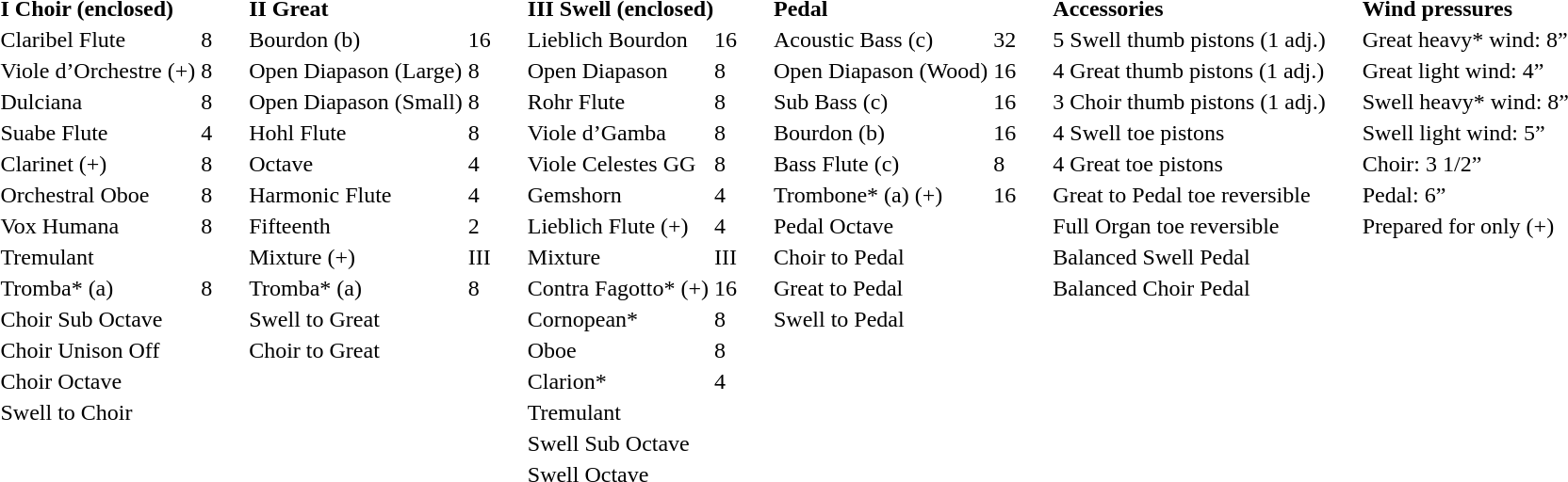<table border="0" cellspacing="0" cellpadding="10" style="border-collapse:collapse;">
<tr>
<td style="vertical-align:top"><br><table border="0">
<tr>
<td colspan=2><strong>I Choir (enclosed)</strong><br></td>
</tr>
<tr>
<td>Claribel Flute</td>
<td>8</td>
</tr>
<tr>
<td>Viole d’Orchestre (+)</td>
<td>8</td>
</tr>
<tr>
<td>Dulciana</td>
<td>8</td>
</tr>
<tr>
<td>Suabe Flute</td>
<td>4</td>
</tr>
<tr>
<td>Clarinet (+)</td>
<td>8</td>
</tr>
<tr>
<td>Orchestral Oboe</td>
<td>8</td>
</tr>
<tr>
<td>Vox Humana</td>
<td>8</td>
</tr>
<tr>
<td>Tremulant</td>
</tr>
<tr>
<td>Tromba* (a)</td>
<td>8</td>
</tr>
<tr>
<td>Choir Sub Octave</td>
</tr>
<tr>
<td>Choir Unison Off</td>
</tr>
<tr>
<td>Choir Octave</td>
</tr>
<tr>
<td>Swell to Choir</td>
</tr>
</table>
</td>
<td style="vertical-align:top"><br><table border="0">
<tr>
<td colspan=2><strong>II Great</strong><br></td>
</tr>
<tr>
<td>Bourdon (b)</td>
<td>16</td>
</tr>
<tr>
<td>Open Diapason (Large)</td>
<td>8</td>
</tr>
<tr>
<td>Open Diapason (Small)</td>
<td>8</td>
</tr>
<tr>
<td>Hohl Flute</td>
<td>8</td>
</tr>
<tr>
<td>Octave</td>
<td>4</td>
</tr>
<tr>
<td>Harmonic Flute</td>
<td>4</td>
</tr>
<tr>
<td>Fifteenth</td>
<td>2</td>
</tr>
<tr>
<td>Mixture (+)</td>
<td>III</td>
</tr>
<tr>
<td>Tromba* (a)</td>
<td>8</td>
</tr>
<tr>
<td>Swell to Great</td>
</tr>
<tr>
<td>Choir to Great</td>
</tr>
</table>
</td>
<td style="vertical-align:top"><br><table border="0">
<tr>
<td colspan=2><strong>III Swell (enclosed)</strong><br></td>
</tr>
<tr>
<td>Lieblich Bourdon</td>
<td>16</td>
</tr>
<tr>
<td>Open Diapason</td>
<td>8</td>
</tr>
<tr>
<td>Rohr Flute</td>
<td>8</td>
</tr>
<tr>
<td>Viole d’Gamba</td>
<td>8</td>
</tr>
<tr>
<td>Viole Celestes GG</td>
<td>8</td>
</tr>
<tr>
<td>Gemshorn</td>
<td>4</td>
</tr>
<tr>
<td>Lieblich Flute (+)</td>
<td>4</td>
</tr>
<tr>
<td>Mixture</td>
<td>III</td>
</tr>
<tr>
<td>Contra Fagotto* (+)</td>
<td>16</td>
</tr>
<tr>
<td>Cornopean*</td>
<td>8</td>
</tr>
<tr>
<td>Oboe</td>
<td>8</td>
</tr>
<tr>
<td>Clarion*</td>
<td>4</td>
</tr>
<tr>
<td>Tremulant</td>
</tr>
<tr>
<td>Swell Sub Octave</td>
</tr>
<tr>
<td>Swell Octave</td>
</tr>
</table>
</td>
<td style="vertical-align:top"><br><table border="0">
<tr>
<td colspan=2><strong>Pedal</strong><br></td>
</tr>
<tr>
<td>Acoustic Bass (c)</td>
<td>32</td>
</tr>
<tr>
<td>Open Diapason (Wood)</td>
<td>16</td>
</tr>
<tr>
<td>Sub Bass (c)</td>
<td>16</td>
</tr>
<tr>
<td>Bourdon (b)</td>
<td>16</td>
</tr>
<tr>
<td>Bass Flute (c)</td>
<td>8</td>
</tr>
<tr>
<td>Trombone* (a) (+)</td>
<td>16</td>
</tr>
<tr>
<td>Pedal Octave</td>
</tr>
<tr>
<td>Choir to Pedal</td>
</tr>
<tr>
<td>Great to Pedal</td>
</tr>
<tr>
<td>Swell to Pedal</td>
</tr>
</table>
</td>
<td style="vertical-align:top"><br><table border="0">
<tr>
<td colspan=2><strong>Accessories</strong><br></td>
</tr>
<tr>
<td>5 Swell thumb pistons (1 adj.)</td>
</tr>
<tr>
<td>4 Great thumb pistons (1 adj.)</td>
</tr>
<tr>
<td>3 Choir thumb pistons (1 adj.)</td>
</tr>
<tr>
<td>4 Swell toe pistons</td>
</tr>
<tr>
<td>4 Great toe pistons</td>
</tr>
<tr>
<td>Great to Pedal toe reversible</td>
</tr>
<tr>
<td>Full Organ toe reversible</td>
</tr>
<tr>
<td>Balanced Swell Pedal</td>
</tr>
<tr>
<td>Balanced Choir Pedal</td>
</tr>
</table>
</td>
<td style="vertical-align:top"><br><table border="0">
<tr>
<td colspan=2><strong>Wind pressures</strong><br></td>
</tr>
<tr>
<td>Great heavy* wind: 8”</td>
</tr>
<tr>
<td>Great light wind: 4”</td>
</tr>
<tr>
<td>Swell heavy* wind: 8”</td>
</tr>
<tr>
<td>Swell light wind: 5”</td>
</tr>
<tr>
<td>Choir: 3 1/2”</td>
</tr>
<tr>
<td>Pedal: 6”</td>
</tr>
<tr>
<td>Prepared for only (+)</td>
</tr>
</table>
</td>
</tr>
</table>
